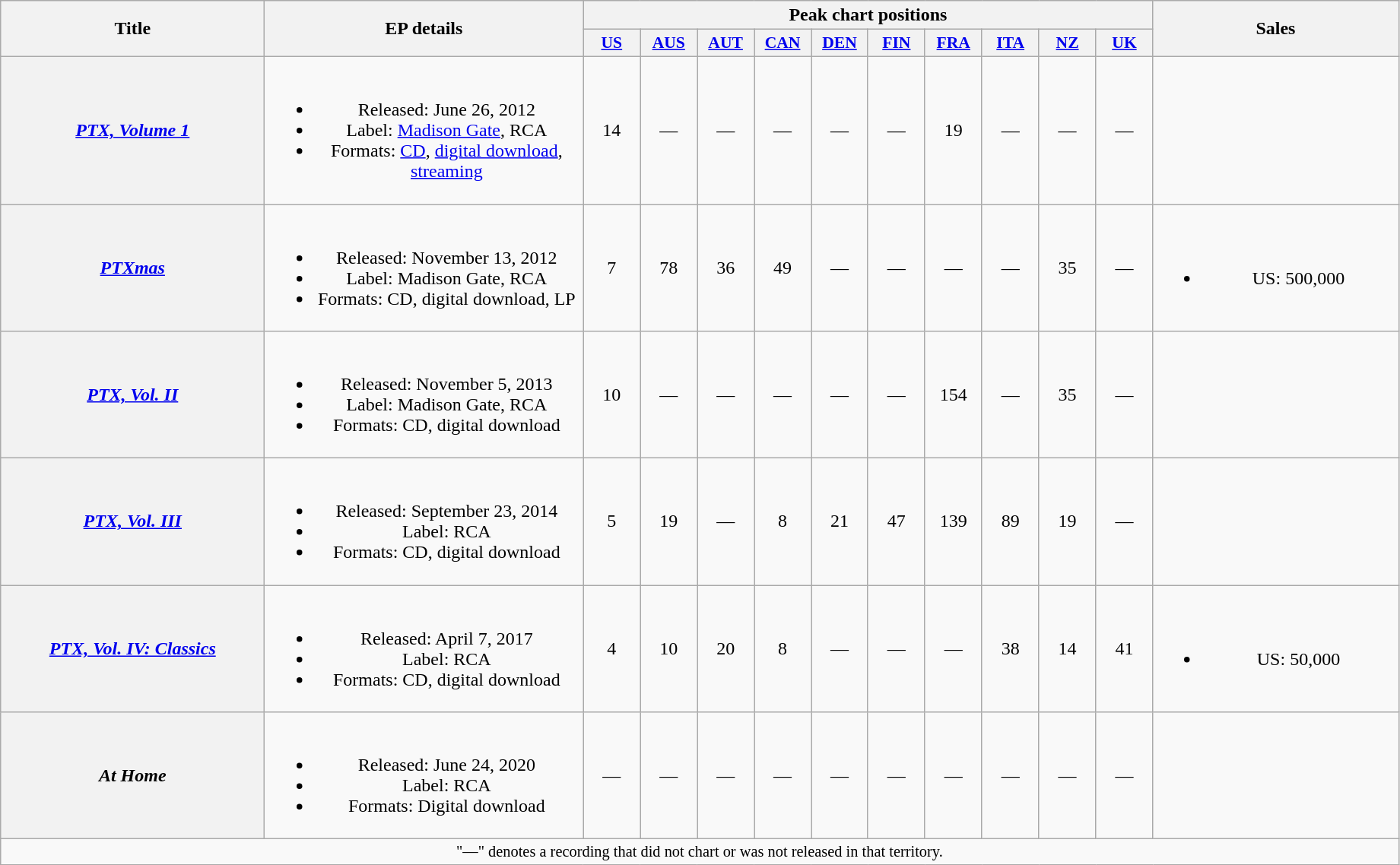<table class="wikitable plainrowheaders" style="text-align:center;">
<tr>
<th scope="col" rowspan="2" style="width:14em;">Title</th>
<th scope="col" rowspan="2" style="width:17em;">EP details</th>
<th scope="col" colspan="10">Peak chart positions</th>
<th scope="col" rowspan="2" style="width:13em;">Sales</th>
</tr>
<tr>
<th scope="col" style="width:3em;font-size:90%;"><a href='#'>US</a><br></th>
<th scope="col" style="width:3em;font-size:90%;"><a href='#'>AUS</a><br></th>
<th scope="col" style="width:3em;font-size:90%;"><a href='#'>AUT</a><br></th>
<th scope="col" style="width:3em;font-size:90%;"><a href='#'>CAN</a><br></th>
<th scope="col" style="width:3em;font-size:90%;"><a href='#'>DEN</a><br></th>
<th scope="col" style="width:3em;font-size:90%;"><a href='#'>FIN</a><br></th>
<th scope="col" style="width:3em;font-size:90%;"><a href='#'>FRA</a><br></th>
<th scope="col" style="width:3em;font-size:90%;"><a href='#'>ITA</a><br></th>
<th scope="col" style="width:3em;font-size:90%;"><a href='#'>NZ</a><br></th>
<th scope="col" style="width:3em;font-size:90%;"><a href='#'>UK</a><br></th>
</tr>
<tr>
<th scope="row"><em><a href='#'>PTX, Volume 1</a></em></th>
<td><br><ul><li>Released: June 26, 2012</li><li>Label: <a href='#'>Madison Gate</a>, RCA </li><li>Formats: <a href='#'>CD</a>, <a href='#'>digital download</a>, <a href='#'>streaming</a></li></ul></td>
<td>14</td>
<td>—</td>
<td>—</td>
<td>—</td>
<td>—</td>
<td>—</td>
<td>19</td>
<td>—</td>
<td>—</td>
<td>—</td>
<td></td>
</tr>
<tr>
<th scope="row"><em><a href='#'>PTXmas</a></em></th>
<td><br><ul><li>Released: November 13, 2012</li><li>Label: Madison Gate, RCA </li><li>Formats: CD, digital download, LP</li></ul></td>
<td>7</td>
<td>78</td>
<td>36</td>
<td>49</td>
<td>—</td>
<td>—</td>
<td>—</td>
<td>—</td>
<td>35</td>
<td>—</td>
<td><br><ul><li>US: 500,000</li></ul></td>
</tr>
<tr>
<th scope="row"><em><a href='#'>PTX, Vol. II</a></em></th>
<td><br><ul><li>Released: November 5, 2013</li><li>Label: Madison Gate, RCA </li><li>Formats: CD, digital download</li></ul></td>
<td>10</td>
<td>—</td>
<td>—</td>
<td>—</td>
<td>—</td>
<td>—</td>
<td>154</td>
<td>—</td>
<td>35</td>
<td>—</td>
<td></td>
</tr>
<tr>
<th scope="row"><em><a href='#'>PTX, Vol. III</a></em></th>
<td><br><ul><li>Released: September 23, 2014</li><li>Label: RCA</li><li>Formats: CD, digital download</li></ul></td>
<td>5</td>
<td>19</td>
<td>—</td>
<td>8</td>
<td>21</td>
<td>47</td>
<td>139</td>
<td>89</td>
<td>19</td>
<td>—</td>
<td></td>
</tr>
<tr>
<th scope="row"><em><a href='#'>PTX, Vol. IV: Classics</a></em></th>
<td><br><ul><li>Released: April 7, 2017</li><li>Label: RCA</li><li>Formats: CD, digital download</li></ul></td>
<td>4</td>
<td>10</td>
<td>20</td>
<td>8</td>
<td>—</td>
<td>—</td>
<td>—</td>
<td>38</td>
<td>14</td>
<td>41</td>
<td><br><ul><li>US: 50,000</li></ul></td>
</tr>
<tr>
<th scope="row"><em>At Home</em></th>
<td><br><ul><li>Released: June 24, 2020</li><li>Label: RCA</li><li>Formats: Digital download</li></ul></td>
<td>—</td>
<td>—</td>
<td>—</td>
<td>—</td>
<td>—</td>
<td>—</td>
<td>—</td>
<td>—</td>
<td>—</td>
<td>—</td>
<td></td>
</tr>
<tr>
<td colspan="13" style="font-size:85%">"—" denotes a recording that did not chart or was not released in that territory.</td>
</tr>
</table>
